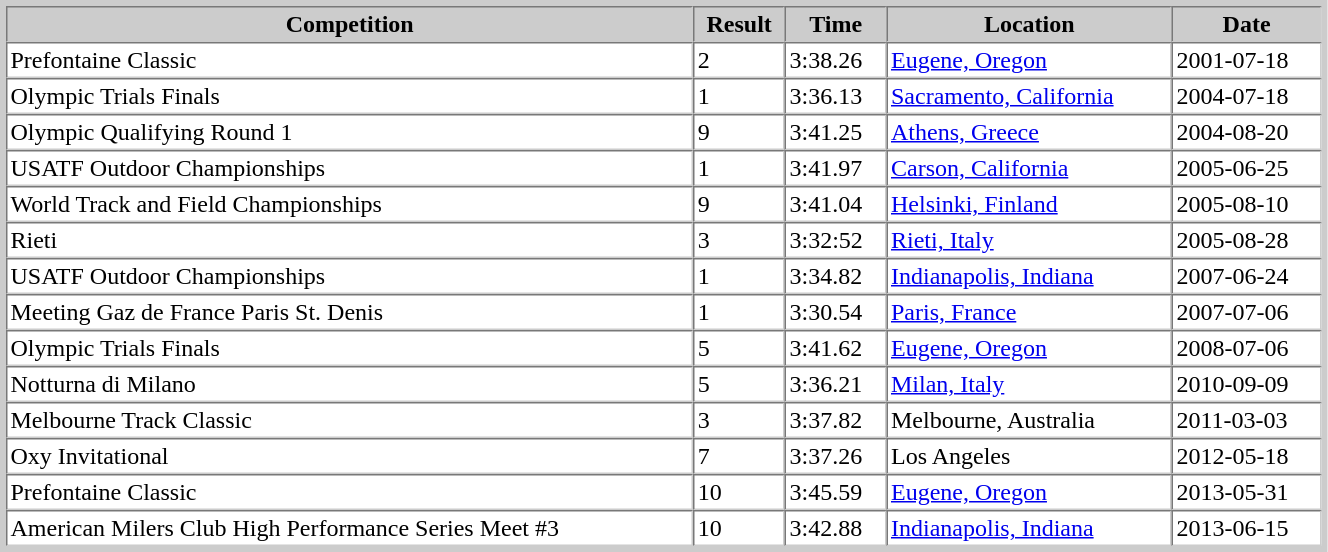<table border="1" cellpadding="2" cellspacing="0" style="width:70%; margin:4px; border:4px solid #ccc;">
<tr style="text-align:center; background:#ccc;">
<th>Competition</th>
<th>Result</th>
<th>Time</th>
<th>Location</th>
<th>Date</th>
</tr>
<tr>
<td>Prefontaine Classic</td>
<td>2</td>
<td>3:38.26</td>
<td><a href='#'>Eugene, Oregon</a></td>
<td>2001-07-18</td>
</tr>
<tr>
<td>Olympic Trials Finals</td>
<td>1</td>
<td>3:36.13</td>
<td><a href='#'>Sacramento, California</a></td>
<td>2004-07-18</td>
</tr>
<tr>
<td>Olympic Qualifying Round 1</td>
<td>9</td>
<td>3:41.25</td>
<td><a href='#'>Athens, Greece</a></td>
<td>2004-08-20</td>
</tr>
<tr>
<td>USATF Outdoor Championships</td>
<td>1</td>
<td>3:41.97</td>
<td><a href='#'>Carson, California</a></td>
<td>2005-06-25</td>
</tr>
<tr>
<td>World Track and Field Championships</td>
<td>9</td>
<td>3:41.04</td>
<td><a href='#'>Helsinki, Finland</a></td>
<td>2005-08-10</td>
</tr>
<tr>
<td>Rieti</td>
<td>3</td>
<td>3:32:52</td>
<td><a href='#'>Rieti, Italy</a></td>
<td>2005-08-28</td>
</tr>
<tr>
<td>USATF Outdoor Championships</td>
<td>1</td>
<td>3:34.82</td>
<td><a href='#'>Indianapolis, Indiana</a></td>
<td>2007-06-24</td>
</tr>
<tr>
<td>Meeting Gaz de France Paris St. Denis</td>
<td>1</td>
<td>3:30.54</td>
<td><a href='#'>Paris, France</a></td>
<td>2007-07-06</td>
</tr>
<tr>
<td>Olympic Trials Finals</td>
<td>5</td>
<td>3:41.62</td>
<td><a href='#'>Eugene, Oregon</a></td>
<td>2008-07-06</td>
</tr>
<tr>
<td>Notturna di Milano</td>
<td>5</td>
<td>3:36.21</td>
<td><a href='#'>Milan, Italy</a></td>
<td>2010-09-09</td>
</tr>
<tr>
<td>Melbourne Track Classic</td>
<td>3</td>
<td>3:37.82</td>
<td>Melbourne, Australia</td>
<td>2011-03-03</td>
</tr>
<tr>
<td>Oxy Invitational</td>
<td>7</td>
<td>3:37.26</td>
<td>Los Angeles</td>
<td>2012-05-18</td>
</tr>
<tr>
<td>Prefontaine Classic</td>
<td>10</td>
<td>3:45.59</td>
<td><a href='#'>Eugene, Oregon</a></td>
<td>2013-05-31</td>
</tr>
<tr>
<td>American Milers Club High Performance Series Meet #3</td>
<td>10</td>
<td>3:42.88</td>
<td><a href='#'>Indianapolis, Indiana</a></td>
<td>2013-06-15</td>
</tr>
</table>
